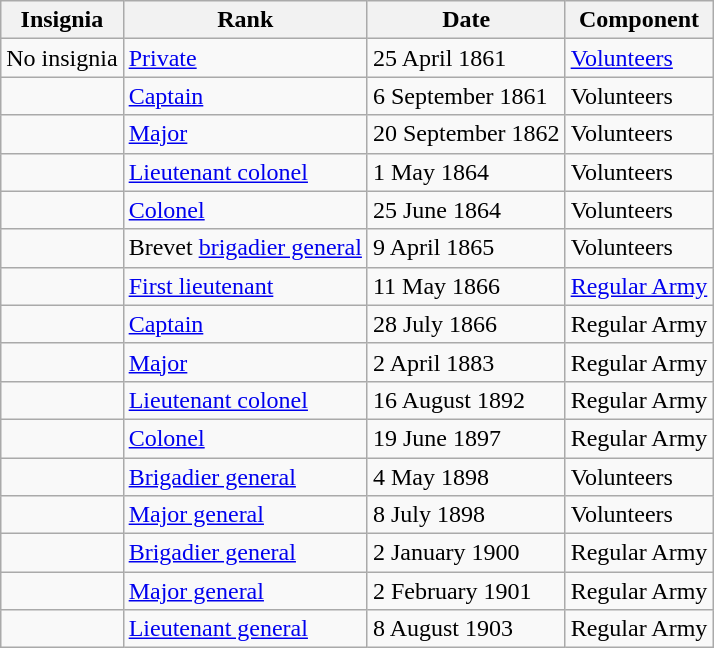<table class="wikitable">
<tr>
<th>Insignia</th>
<th>Rank</th>
<th>Date</th>
<th>Component</th>
</tr>
<tr>
<td>No insignia</td>
<td><a href='#'>Private</a></td>
<td>25 April 1861</td>
<td><a href='#'>Volunteers</a></td>
</tr>
<tr>
<td></td>
<td><a href='#'>Captain</a></td>
<td>6 September 1861</td>
<td>Volunteers</td>
</tr>
<tr>
<td></td>
<td><a href='#'>Major</a></td>
<td>20 September 1862</td>
<td>Volunteers</td>
</tr>
<tr>
<td></td>
<td><a href='#'>Lieutenant colonel</a></td>
<td>1 May 1864</td>
<td>Volunteers</td>
</tr>
<tr>
<td></td>
<td><a href='#'>Colonel</a></td>
<td>25 June 1864</td>
<td>Volunteers</td>
</tr>
<tr>
<td></td>
<td>Brevet <a href='#'>brigadier general</a></td>
<td>9 April 1865</td>
<td>Volunteers</td>
</tr>
<tr>
<td></td>
<td><a href='#'>First lieutenant</a></td>
<td>11 May 1866</td>
<td><a href='#'>Regular Army</a></td>
</tr>
<tr>
<td></td>
<td><a href='#'>Captain</a></td>
<td>28 July 1866</td>
<td>Regular Army</td>
</tr>
<tr>
<td></td>
<td><a href='#'>Major</a></td>
<td>2 April 1883</td>
<td>Regular Army</td>
</tr>
<tr>
<td></td>
<td><a href='#'>Lieutenant colonel</a></td>
<td>16 August 1892</td>
<td>Regular Army</td>
</tr>
<tr>
<td></td>
<td><a href='#'>Colonel</a></td>
<td>19 June 1897</td>
<td>Regular Army</td>
</tr>
<tr>
<td></td>
<td><a href='#'>Brigadier general</a></td>
<td>4 May 1898</td>
<td>Volunteers</td>
</tr>
<tr>
<td></td>
<td><a href='#'>Major general</a></td>
<td>8 July 1898</td>
<td>Volunteers</td>
</tr>
<tr>
<td></td>
<td><a href='#'>Brigadier general</a></td>
<td>2 January 1900</td>
<td>Regular Army</td>
</tr>
<tr 7>
<td></td>
<td><a href='#'>Major general</a></td>
<td>2 February 1901</td>
<td>Regular Army</td>
</tr>
<tr>
<td></td>
<td><a href='#'>Lieutenant general</a></td>
<td>8 August 1903</td>
<td>Regular Army</td>
</tr>
</table>
